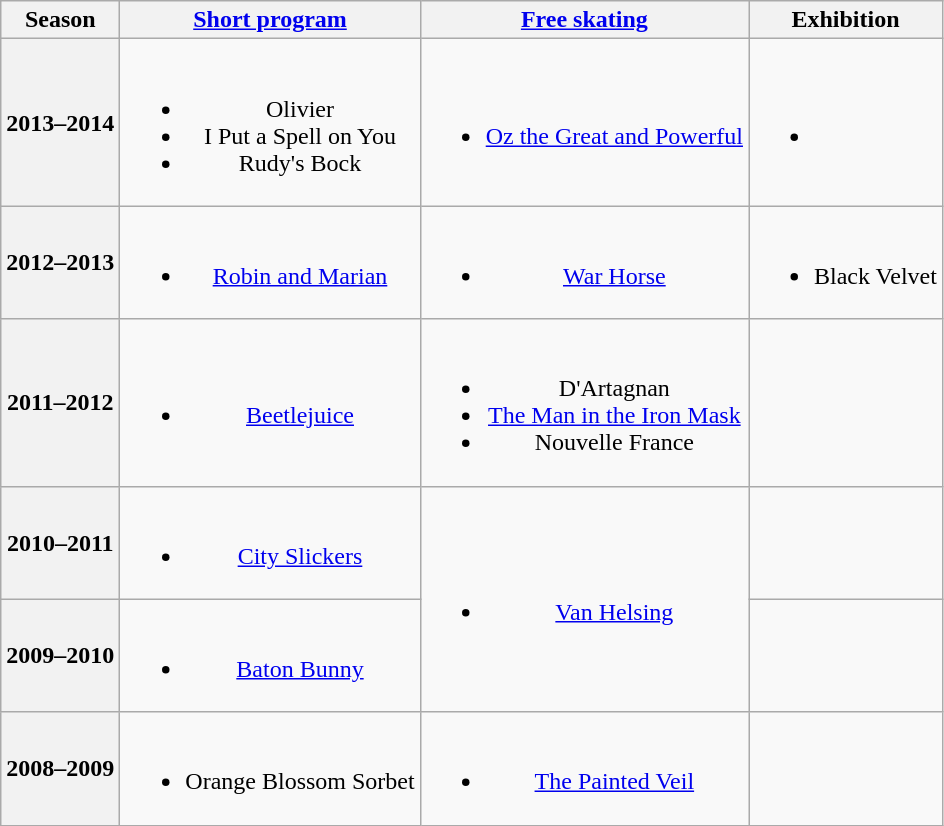<table class="wikitable" style="text-align: center">
<tr>
<th>Season</th>
<th><a href='#'>Short program</a></th>
<th><a href='#'>Free skating</a></th>
<th>Exhibition</th>
</tr>
<tr>
<th>2013–2014 <br></th>
<td><br><ul><li>Olivier</li><li>I Put a Spell on You</li><li>Rudy's Bock</li></ul></td>
<td><br><ul><li><a href='#'>Oz the Great and Powerful</a> <br></li></ul></td>
<td><br><ul><li></li></ul></td>
</tr>
<tr>
<th>2012–2013 <br></th>
<td><br><ul><li><a href='#'>Robin and Marian</a> <br></li></ul></td>
<td><br><ul><li><a href='#'>War Horse</a> <br></li></ul></td>
<td><br><ul><li>Black Velvet <br></li></ul></td>
</tr>
<tr>
<th>2011–2012 <br></th>
<td><br><ul><li><a href='#'>Beetlejuice</a> <br></li></ul></td>
<td><br><ul><li>D'Artagnan <br></li><li><a href='#'>The Man in the Iron Mask</a> <br></li><li>Nouvelle France <br></li></ul></td>
<td></td>
</tr>
<tr>
<th>2010–2011 <br></th>
<td><br><ul><li><a href='#'>City Slickers</a> <br></li></ul></td>
<td rowspan=2><br><ul><li><a href='#'>Van Helsing</a> <br></li></ul></td>
<td></td>
</tr>
<tr>
<th>2009–2010 <br></th>
<td><br><ul><li><a href='#'>Baton Bunny</a> <br></li></ul></td>
<td></td>
</tr>
<tr>
<th>2008–2009 <br></th>
<td><br><ul><li>Orange Blossom Sorbet <br></li></ul></td>
<td><br><ul><li><a href='#'>The Painted Veil</a> <br></li></ul></td>
<td></td>
</tr>
</table>
